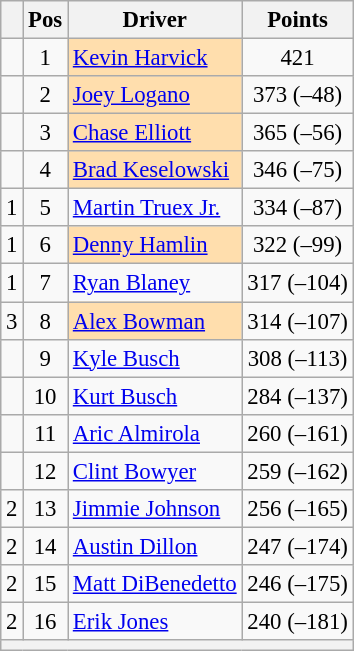<table class="wikitable" style="font-size: 95%">
<tr>
<th></th>
<th>Pos</th>
<th>Driver</th>
<th>Points</th>
</tr>
<tr>
<td align="left"></td>
<td style="text-align:center;">1</td>
<td style="background:#FFDEAD;"><a href='#'>Kevin Harvick</a></td>
<td style="text-align:center;">421</td>
</tr>
<tr>
<td align="left"></td>
<td style="text-align:center;">2</td>
<td style="background:#FFDEAD;"><a href='#'>Joey Logano</a></td>
<td style="text-align:center;">373 (–48)</td>
</tr>
<tr>
<td align="left"></td>
<td style="text-align:center;">3</td>
<td style="background:#FFDEAD;"><a href='#'>Chase Elliott</a></td>
<td style="text-align:center;">365 (–56)</td>
</tr>
<tr>
<td align="left"></td>
<td style="text-align:center;">4</td>
<td style="background:#FFDEAD;"><a href='#'>Brad Keselowski</a></td>
<td style="text-align:center;">346 (–75)</td>
</tr>
<tr>
<td align="left"> 1</td>
<td style="text-align:center;">5</td>
<td><a href='#'>Martin Truex Jr.</a></td>
<td style="text-align:center;">334 (–87)</td>
</tr>
<tr>
<td align="left"> 1</td>
<td style="text-align:center;">6</td>
<td style="background:#FFDEAD;"><a href='#'>Denny Hamlin</a></td>
<td style="text-align:center;">322 (–99)</td>
</tr>
<tr>
<td align="left"> 1</td>
<td style="text-align:center;">7</td>
<td><a href='#'>Ryan Blaney</a></td>
<td style="text-align:center;">317 (–104)</td>
</tr>
<tr>
<td align="left"> 3</td>
<td style="text-align:center;">8</td>
<td style="background:#FFDEAD;"><a href='#'>Alex Bowman</a></td>
<td style="text-align:center;">314 (–107)</td>
</tr>
<tr>
<td align="left"></td>
<td style="text-align:center;">9</td>
<td><a href='#'>Kyle Busch</a></td>
<td style="text-align:center;">308 (–113)</td>
</tr>
<tr>
<td align="left"></td>
<td style="text-align:center;">10</td>
<td><a href='#'>Kurt Busch</a></td>
<td style="text-align:center;">284 (–137)</td>
</tr>
<tr>
<td align="left"></td>
<td style="text-align:center;">11</td>
<td><a href='#'>Aric Almirola</a></td>
<td style="text-align:center;">260 (–161)</td>
</tr>
<tr>
<td align="left"></td>
<td style="text-align:center;">12</td>
<td><a href='#'>Clint Bowyer</a></td>
<td style="text-align:center;">259 (–162)</td>
</tr>
<tr>
<td align="left"> 2</td>
<td style="text-align:center;">13</td>
<td><a href='#'>Jimmie Johnson</a></td>
<td style="text-align:center;">256 (–165)</td>
</tr>
<tr>
<td align="left"> 2</td>
<td style="text-align:center;">14</td>
<td><a href='#'>Austin Dillon</a></td>
<td style="text-align:center;">247 (–174)</td>
</tr>
<tr>
<td align="left"> 2</td>
<td style="text-align:center;">15</td>
<td><a href='#'>Matt DiBenedetto</a></td>
<td style="text-align:center;">246 (–175)</td>
</tr>
<tr>
<td align="left"> 2</td>
<td style="text-align:center;">16</td>
<td><a href='#'>Erik Jones</a></td>
<td style="text-align:center;">240 (–181)</td>
</tr>
<tr class="sortbottom">
<th colspan="9"></th>
</tr>
</table>
